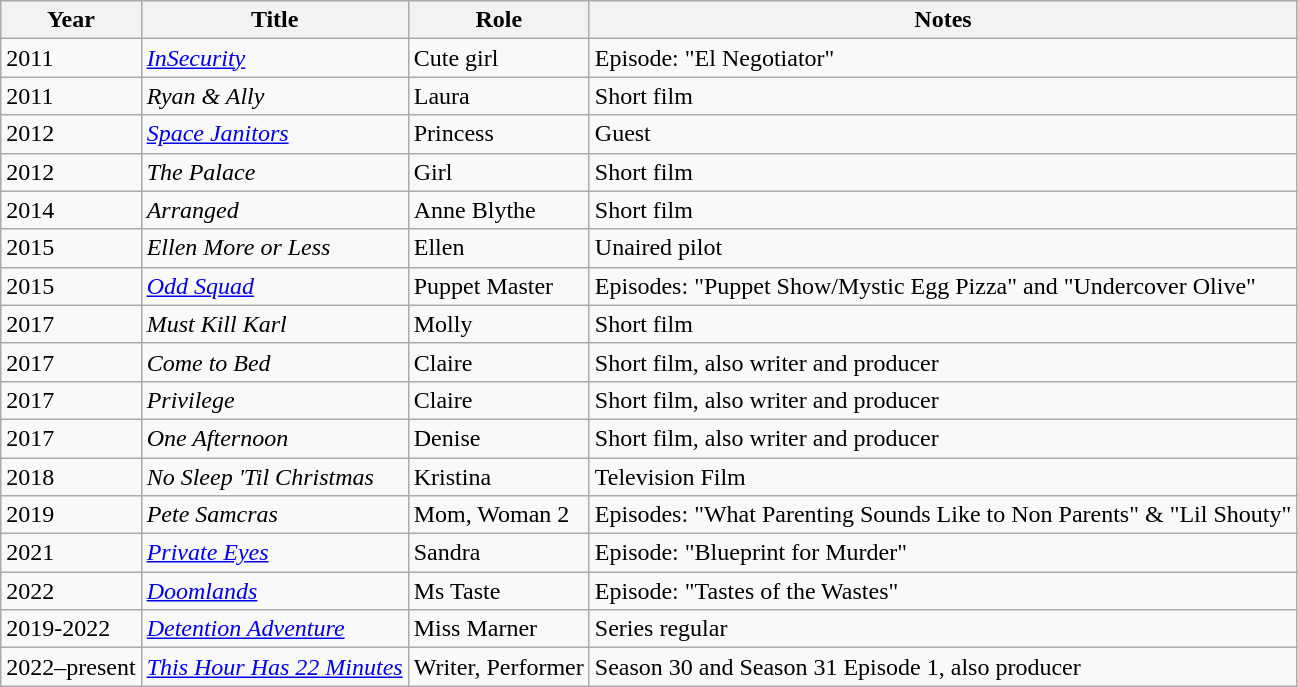<table class="wikitable sortable">
<tr>
<th>Year</th>
<th>Title</th>
<th>Role</th>
<th class="unsortable">Notes</th>
</tr>
<tr>
<td>2011</td>
<td><em><a href='#'>InSecurity</a></em></td>
<td>Cute girl</td>
<td>Episode: "El Negotiator"</td>
</tr>
<tr>
<td>2011</td>
<td><em>Ryan & Ally</em></td>
<td>Laura</td>
<td>Short film</td>
</tr>
<tr>
<td>2012</td>
<td><em><a href='#'>Space Janitors</a></em></td>
<td>Princess</td>
<td>Guest</td>
</tr>
<tr>
<td>2012</td>
<td data-sort-value="Palace, The"><em>The Palace</em></td>
<td>Girl</td>
<td>Short film</td>
</tr>
<tr>
<td>2014</td>
<td><em>Arranged</em></td>
<td>Anne Blythe</td>
<td>Short film</td>
</tr>
<tr>
<td>2015</td>
<td><em>Ellen More or Less</em></td>
<td>Ellen</td>
<td>Unaired pilot</td>
</tr>
<tr>
<td>2015</td>
<td><em><a href='#'>Odd Squad</a></em></td>
<td>Puppet Master</td>
<td>Episodes: "Puppet Show/Mystic Egg Pizza" and "Undercover Olive"</td>
</tr>
<tr>
<td>2017</td>
<td><em>Must Kill Karl</em></td>
<td>Molly</td>
<td>Short film</td>
</tr>
<tr>
<td>2017</td>
<td><em>Come to Bed</em></td>
<td>Claire</td>
<td>Short film, also writer and producer</td>
</tr>
<tr>
<td>2017</td>
<td><em>Privilege</em></td>
<td>Claire</td>
<td>Short film, also writer and producer</td>
</tr>
<tr>
<td>2017</td>
<td><em>One Afternoon</em></td>
<td>Denise</td>
<td>Short film, also writer and producer</td>
</tr>
<tr>
<td>2018</td>
<td><em>No Sleep 'Til Christmas</em></td>
<td>Kristina</td>
<td>Television Film</td>
</tr>
<tr>
<td>2019</td>
<td><em>Pete Samcras</em></td>
<td>Mom, Woman 2</td>
<td>Episodes: "What Parenting Sounds Like to Non Parents" & "Lil Shouty"</td>
</tr>
<tr>
<td>2021</td>
<td><em><a href='#'>Private Eyes</a></em></td>
<td>Sandra</td>
<td>Episode: "Blueprint for Murder"</td>
</tr>
<tr>
<td>2022</td>
<td><em><a href='#'>Doomlands</a></em></td>
<td>Ms Taste</td>
<td>Episode: "Tastes of the Wastes"</td>
</tr>
<tr>
<td>2019-2022</td>
<td><em><a href='#'>Detention Adventure</a></em></td>
<td>Miss Marner</td>
<td>Series regular</td>
</tr>
<tr>
<td>2022–present</td>
<td><em><a href='#'>This Hour Has 22 Minutes</a></em></td>
<td>Writer, Performer</td>
<td>Season 30 and Season 31 Episode 1, also producer</td>
</tr>
</table>
